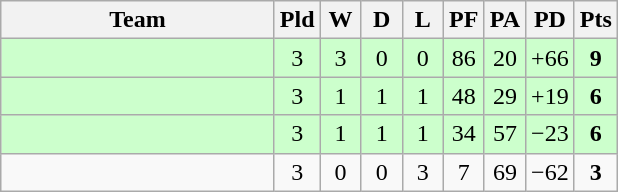<table class="wikitable" style="text-align:center;">
<tr>
<th width=175>Team</th>
<th width=20 abbr="Played">Pld</th>
<th width=20 abbr="Won">W</th>
<th width=20 abbr="Drawn">D</th>
<th width=20 abbr="Lost">L</th>
<th width=20 abbr="Points for">PF</th>
<th width=20 abbr="Points against">PA</th>
<th width=25 abbr="Points difference">PD</th>
<th width=20 abbr="Points">Pts</th>
</tr>
<tr bgcolor=ccffcc>
<td align=left></td>
<td>3</td>
<td>3</td>
<td>0</td>
<td>0</td>
<td>86</td>
<td>20</td>
<td>+66</td>
<td><strong>9</strong></td>
</tr>
<tr bgcolor=ccffcc>
<td align=left></td>
<td>3</td>
<td>1</td>
<td>1</td>
<td>1</td>
<td>48</td>
<td>29</td>
<td>+19</td>
<td><strong>6</strong></td>
</tr>
<tr bgcolor=ccffcc>
<td align=left></td>
<td>3</td>
<td>1</td>
<td>1</td>
<td>1</td>
<td>34</td>
<td>57</td>
<td>−23</td>
<td><strong>6</strong></td>
</tr>
<tr>
<td align=left></td>
<td>3</td>
<td>0</td>
<td>0</td>
<td>3</td>
<td>7</td>
<td>69</td>
<td>−62</td>
<td><strong>3</strong></td>
</tr>
</table>
